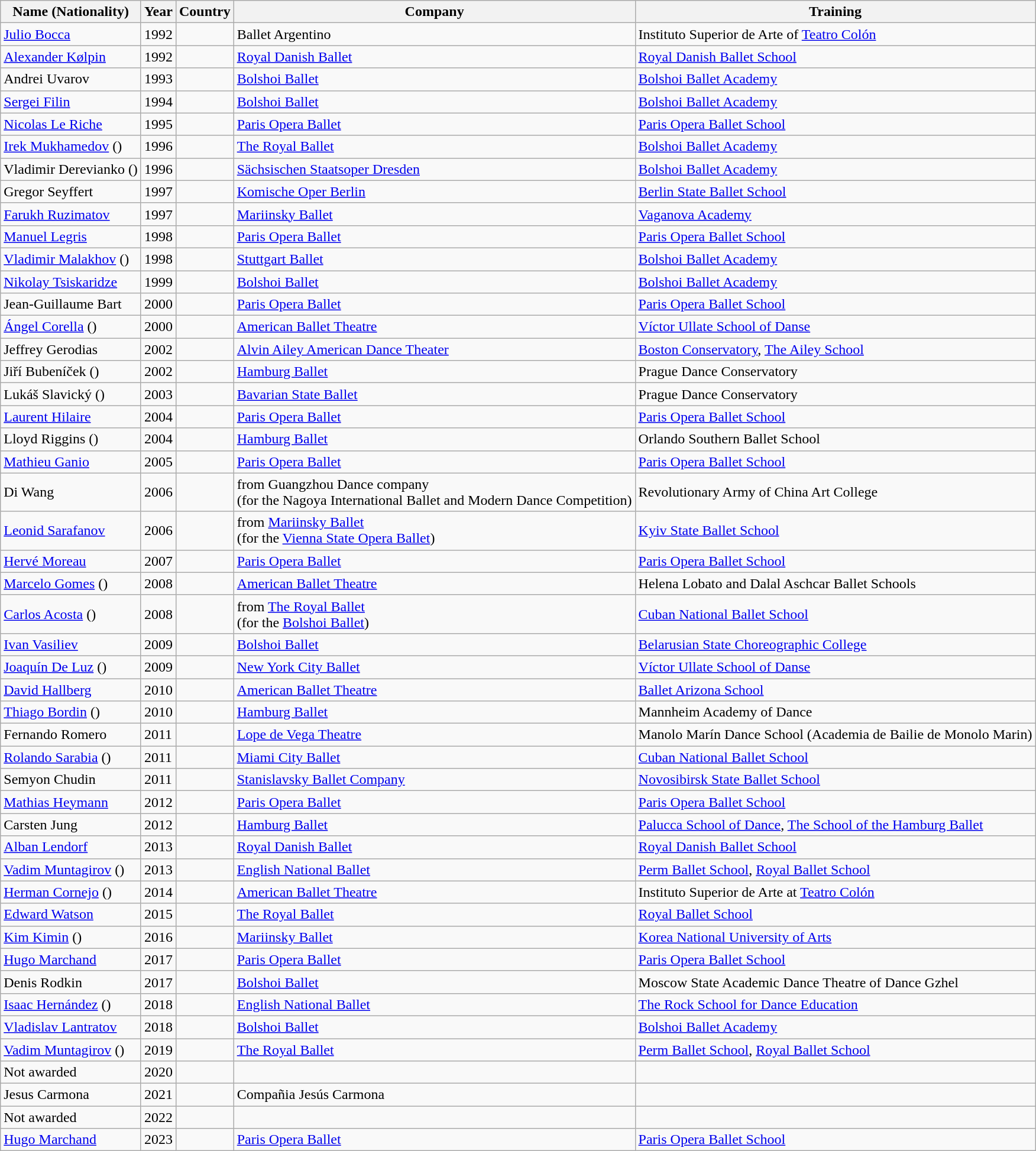<table class="wikitable">
<tr>
<th>Name (Nationality)</th>
<th>Year</th>
<th>Country</th>
<th>Company</th>
<th>Training</th>
</tr>
<tr>
<td><a href='#'>Julio Bocca</a></td>
<td>1992</td>
<td></td>
<td>Ballet Argentino</td>
<td>Instituto Superior de Arte of <a href='#'>Teatro Colón</a></td>
</tr>
<tr>
<td><a href='#'>Alexander Kølpin</a></td>
<td>1992</td>
<td></td>
<td><a href='#'>Royal Danish Ballet</a></td>
<td><a href='#'>Royal Danish Ballet School</a></td>
</tr>
<tr>
<td>Andrei Uvarov</td>
<td>1993</td>
<td></td>
<td><a href='#'>Bolshoi Ballet</a></td>
<td><a href='#'>Bolshoi Ballet Academy</a></td>
</tr>
<tr>
<td><a href='#'>Sergei Filin</a></td>
<td>1994</td>
<td></td>
<td><a href='#'>Bolshoi Ballet</a></td>
<td><a href='#'>Bolshoi Ballet Academy</a></td>
</tr>
<tr>
<td><a href='#'>Nicolas Le Riche</a></td>
<td>1995</td>
<td></td>
<td><a href='#'>Paris Opera Ballet</a></td>
<td><a href='#'>Paris Opera Ballet School</a></td>
</tr>
<tr>
<td><a href='#'>Irek Mukhamedov</a> ()</td>
<td>1996</td>
<td></td>
<td><a href='#'>The Royal Ballet</a></td>
<td><a href='#'>Bolshoi Ballet Academy</a></td>
</tr>
<tr>
<td>Vladimir Derevianko ()</td>
<td>1996</td>
<td></td>
<td><a href='#'>Sächsischen Staatsoper Dresden</a></td>
<td><a href='#'>Bolshoi Ballet Academy</a></td>
</tr>
<tr>
<td>Gregor Seyffert</td>
<td>1997</td>
<td></td>
<td><a href='#'>Komische Oper Berlin</a></td>
<td><a href='#'>Berlin State Ballet School</a></td>
</tr>
<tr>
<td><a href='#'>Farukh Ruzimatov</a></td>
<td>1997</td>
<td></td>
<td><a href='#'>Mariinsky Ballet</a></td>
<td><a href='#'>Vaganova Academy</a></td>
</tr>
<tr>
<td><a href='#'>Manuel Legris</a></td>
<td>1998</td>
<td></td>
<td><a href='#'>Paris Opera Ballet</a></td>
<td><a href='#'>Paris Opera Ballet School</a></td>
</tr>
<tr>
<td><a href='#'>Vladimir Malakhov</a> ()</td>
<td>1998</td>
<td></td>
<td><a href='#'>Stuttgart Ballet</a></td>
<td><a href='#'>Bolshoi Ballet Academy</a></td>
</tr>
<tr>
<td><a href='#'>Nikolay Tsiskaridze</a></td>
<td>1999</td>
<td></td>
<td><a href='#'>Bolshoi Ballet</a></td>
<td><a href='#'>Bolshoi Ballet Academy</a></td>
</tr>
<tr>
<td>Jean-Guillaume Bart</td>
<td>2000</td>
<td></td>
<td><a href='#'>Paris Opera Ballet</a></td>
<td><a href='#'>Paris Opera Ballet School</a></td>
</tr>
<tr>
<td><a href='#'>Ángel Corella</a> ()</td>
<td>2000</td>
<td></td>
<td><a href='#'>American Ballet Theatre</a></td>
<td><a href='#'>Víctor Ullate School of Danse</a></td>
</tr>
<tr>
<td>Jeffrey Gerodias</td>
<td>2002</td>
<td></td>
<td><a href='#'>Alvin Ailey American Dance Theater</a></td>
<td><a href='#'>Boston Conservatory</a>, <a href='#'>The Ailey School</a></td>
</tr>
<tr>
<td>Jiří Bubeníček ()</td>
<td>2002</td>
<td></td>
<td><a href='#'>Hamburg Ballet</a></td>
<td>Prague Dance Conservatory</td>
</tr>
<tr>
<td>Lukáš Slavický ()</td>
<td>2003</td>
<td></td>
<td><a href='#'>Bavarian State Ballet</a></td>
<td>Prague Dance Conservatory</td>
</tr>
<tr>
<td><a href='#'>Laurent Hilaire</a></td>
<td>2004</td>
<td></td>
<td><a href='#'>Paris Opera Ballet</a></td>
<td><a href='#'>Paris Opera Ballet School</a></td>
</tr>
<tr>
<td>Lloyd Riggins ()</td>
<td>2004</td>
<td></td>
<td><a href='#'>Hamburg Ballet</a></td>
<td>Orlando Southern Ballet School</td>
</tr>
<tr>
<td><a href='#'>Mathieu Ganio</a></td>
<td>2005</td>
<td></td>
<td><a href='#'>Paris Opera Ballet</a></td>
<td><a href='#'>Paris Opera Ballet School</a></td>
</tr>
<tr>
<td>Di Wang</td>
<td>2006</td>
<td></td>
<td>from Guangzhou Dance company <br> (for the Nagoya International Ballet and Modern Dance Competition)</td>
<td>Revolutionary Army of China Art College</td>
</tr>
<tr>
<td><a href='#'>Leonid Sarafanov</a></td>
<td>2006</td>
<td></td>
<td>from <a href='#'>Mariinsky Ballet</a> <br> (for the <a href='#'>Vienna State Opera Ballet</a>)</td>
<td><a href='#'>Kyiv State Ballet School</a></td>
</tr>
<tr>
<td><a href='#'>Hervé Moreau</a></td>
<td>2007</td>
<td></td>
<td><a href='#'>Paris Opera Ballet</a></td>
<td><a href='#'>Paris Opera Ballet School</a></td>
</tr>
<tr>
<td><a href='#'>Marcelo Gomes</a> ()</td>
<td>2008</td>
<td></td>
<td><a href='#'>American Ballet Theatre</a></td>
<td>Helena Lobato and Dalal Aschcar Ballet Schools</td>
</tr>
<tr>
<td><a href='#'>Carlos Acosta</a> ()</td>
<td>2008</td>
<td></td>
<td>from <a href='#'>The Royal Ballet</a> <br> (for the <a href='#'>Bolshoi Ballet</a>)</td>
<td><a href='#'>Cuban National Ballet School</a></td>
</tr>
<tr>
<td><a href='#'>Ivan Vasiliev</a></td>
<td>2009</td>
<td></td>
<td><a href='#'>Bolshoi Ballet</a></td>
<td><a href='#'>Belarusian State Choreographic College</a></td>
</tr>
<tr>
<td><a href='#'>Joaquín De Luz</a> ()</td>
<td>2009</td>
<td></td>
<td><a href='#'>New York City Ballet</a></td>
<td><a href='#'>Víctor Ullate School of Danse</a></td>
</tr>
<tr>
<td><a href='#'>David Hallberg</a></td>
<td>2010</td>
<td></td>
<td><a href='#'>American Ballet Theatre</a></td>
<td><a href='#'>Ballet Arizona School</a></td>
</tr>
<tr>
<td><a href='#'>Thiago Bordin</a> ()</td>
<td>2010</td>
<td></td>
<td><a href='#'>Hamburg Ballet</a></td>
<td>Mannheim Academy of Dance</td>
</tr>
<tr>
<td>Fernando Romero</td>
<td>2011</td>
<td></td>
<td><a href='#'>Lope de Vega Theatre</a></td>
<td>Manolo Marín Dance School (Academia de Bailie de Monolo Marin)</td>
</tr>
<tr>
<td><a href='#'>Rolando Sarabia</a> ()</td>
<td>2011</td>
<td></td>
<td><a href='#'>Miami City Ballet</a></td>
<td><a href='#'>Cuban National Ballet School</a></td>
</tr>
<tr>
<td>Semyon Chudin</td>
<td>2011</td>
<td></td>
<td><a href='#'>Stanislavsky Ballet Company</a></td>
<td><a href='#'>Novosibirsk State Ballet School</a></td>
</tr>
<tr>
<td><a href='#'>Mathias Heymann</a></td>
<td>2012</td>
<td></td>
<td><a href='#'>Paris Opera Ballet</a></td>
<td><a href='#'>Paris Opera Ballet School</a></td>
</tr>
<tr>
<td>Carsten Jung</td>
<td>2012</td>
<td></td>
<td><a href='#'>Hamburg Ballet</a></td>
<td><a href='#'>Palucca School of Dance</a>, <a href='#'>The School of the Hamburg Ballet</a></td>
</tr>
<tr>
<td><a href='#'>Alban Lendorf</a></td>
<td>2013</td>
<td></td>
<td><a href='#'>Royal Danish Ballet</a></td>
<td><a href='#'>Royal Danish Ballet School</a></td>
</tr>
<tr>
<td><a href='#'>Vadim Muntagirov</a> ()</td>
<td>2013</td>
<td></td>
<td><a href='#'>English National Ballet</a></td>
<td><a href='#'>Perm Ballet School</a>, <a href='#'>Royal Ballet School</a></td>
</tr>
<tr>
<td><a href='#'>Herman Cornejo</a> ()</td>
<td>2014</td>
<td></td>
<td><a href='#'>American Ballet Theatre</a></td>
<td>Instituto Superior de Arte at <a href='#'>Teatro Colón</a></td>
</tr>
<tr>
<td><a href='#'>Edward Watson</a></td>
<td>2015</td>
<td></td>
<td><a href='#'>The Royal Ballet</a></td>
<td><a href='#'>Royal Ballet School</a></td>
</tr>
<tr>
<td><a href='#'>Kim Kimin</a> ()</td>
<td>2016</td>
<td></td>
<td><a href='#'>Mariinsky Ballet</a></td>
<td><a href='#'>Korea National University of Arts</a></td>
</tr>
<tr>
<td><a href='#'>Hugo Marchand</a></td>
<td>2017</td>
<td></td>
<td><a href='#'>Paris Opera Ballet</a></td>
<td><a href='#'>Paris Opera Ballet School</a></td>
</tr>
<tr>
<td>Denis Rodkin</td>
<td>2017</td>
<td></td>
<td><a href='#'>Bolshoi Ballet</a></td>
<td>Moscow State Academic Dance Theatre of Dance Gzhel</td>
</tr>
<tr>
<td><a href='#'>Isaac Hernández</a> ()</td>
<td>2018</td>
<td></td>
<td><a href='#'>English National Ballet</a></td>
<td><a href='#'>The Rock School for Dance Education</a></td>
</tr>
<tr>
<td><a href='#'>Vladislav Lantratov</a></td>
<td>2018</td>
<td></td>
<td><a href='#'>Bolshoi Ballet</a></td>
<td><a href='#'>Bolshoi Ballet Academy</a></td>
</tr>
<tr>
<td><a href='#'>Vadim Muntagirov</a> ()</td>
<td>2019</td>
<td></td>
<td><a href='#'>The Royal Ballet</a></td>
<td><a href='#'>Perm Ballet School</a>, <a href='#'>Royal Ballet School</a></td>
</tr>
<tr>
<td>Not awarded</td>
<td>2020</td>
<td></td>
<td></td>
<td></td>
</tr>
<tr>
<td>Jesus Carmona</td>
<td>2021</td>
<td></td>
<td>Compañia Jesús Carmona</td>
<td></td>
</tr>
<tr>
<td>Not awarded</td>
<td>2022</td>
<td></td>
<td></td>
<td></td>
</tr>
<tr>
<td><a href='#'>Hugo Marchand</a></td>
<td>2023</td>
<td></td>
<td><a href='#'>Paris Opera Ballet</a></td>
<td><a href='#'>Paris Opera Ballet School</a></td>
</tr>
</table>
